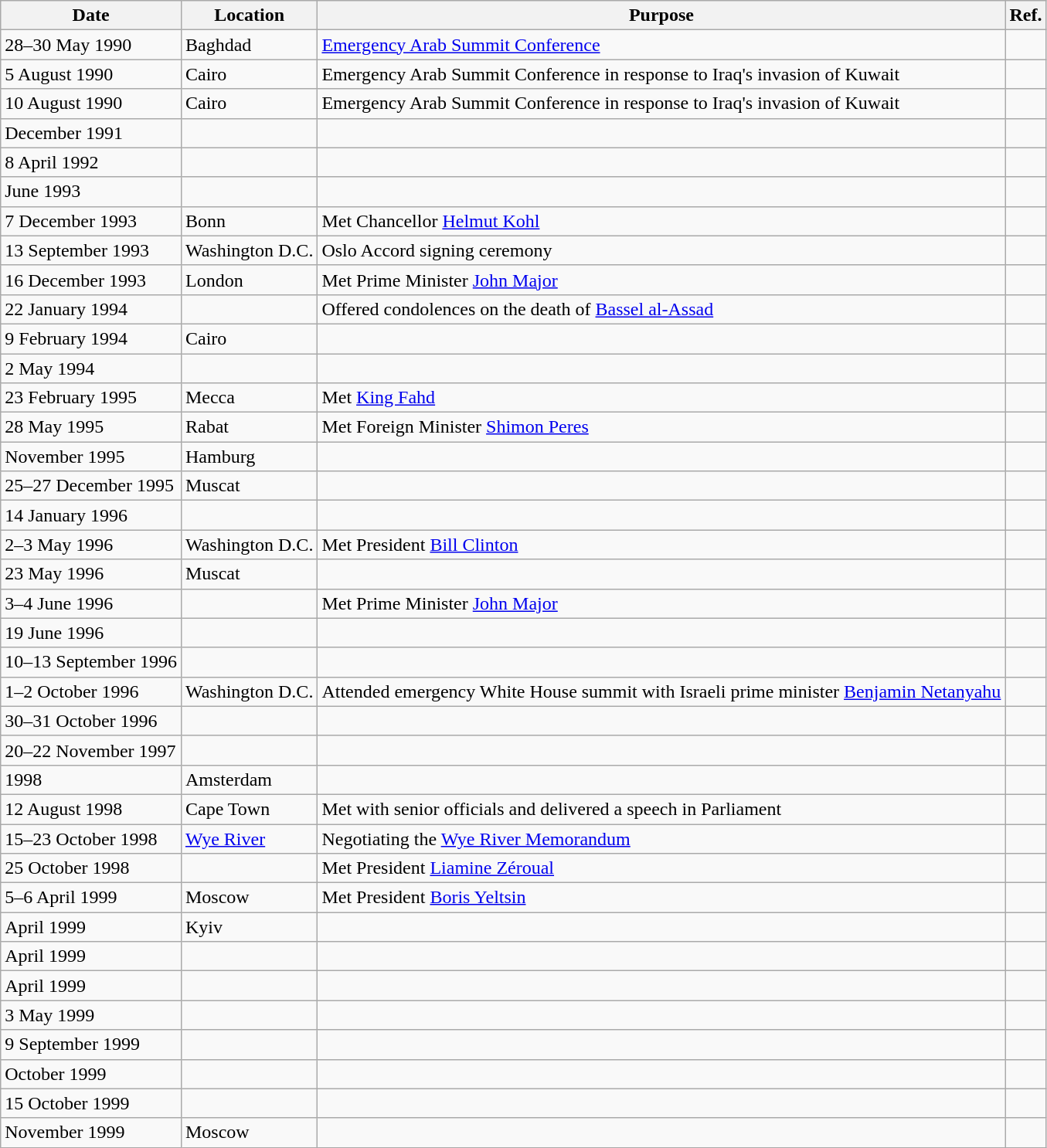<table class="wikitable sortable">
<tr>
<th>Date</th>
<th>Location</th>
<th>Purpose</th>
<th>Ref.</th>
</tr>
<tr>
<td>28–30 May 1990</td>
<td> Baghdad</td>
<td><a href='#'>Emergency Arab Summit Conference</a></td>
<td></td>
</tr>
<tr>
<td>5 August 1990</td>
<td> Cairo</td>
<td>Emergency Arab Summit Conference in response to Iraq's invasion of Kuwait</td>
<td></td>
</tr>
<tr>
<td>10 August 1990</td>
<td> Cairo</td>
<td>Emergency Arab Summit Conference in response to Iraq's invasion of Kuwait</td>
<td></td>
</tr>
<tr>
<td>December 1991</td>
<td></td>
<td></td>
<td></td>
</tr>
<tr>
<td>8 April 1992</td>
<td></td>
<td></td>
<td></td>
</tr>
<tr>
<td>June 1993</td>
<td></td>
<td></td>
<td></td>
</tr>
<tr>
<td>7 December 1993</td>
<td> Bonn</td>
<td>Met Chancellor <a href='#'>Helmut Kohl</a></td>
<td></td>
</tr>
<tr>
<td>13 September 1993</td>
<td> Washington D.C.</td>
<td>Oslo Accord signing ceremony</td>
<td></td>
</tr>
<tr>
<td>16 December 1993</td>
<td> London</td>
<td>Met Prime Minister <a href='#'>John Major</a></td>
<td></td>
</tr>
<tr>
<td>22 January 1994</td>
<td></td>
<td>Offered condolences on the death of <a href='#'>Bassel al-Assad</a></td>
<td></td>
</tr>
<tr>
<td>9 February 1994</td>
<td> Cairo</td>
<td></td>
<td></td>
</tr>
<tr>
<td>2 May 1994</td>
<td></td>
<td></td>
<td></td>
</tr>
<tr>
<td>23 February 1995</td>
<td> Mecca</td>
<td>Met <a href='#'>King Fahd</a></td>
<td></td>
</tr>
<tr>
<td>28 May 1995</td>
<td> Rabat</td>
<td>Met Foreign Minister <a href='#'>Shimon Peres</a></td>
<td></td>
</tr>
<tr>
<td>November 1995</td>
<td> Hamburg</td>
<td></td>
<td></td>
</tr>
<tr>
<td>25–27 December 1995</td>
<td> Muscat</td>
<td></td>
<td></td>
</tr>
<tr>
<td>14 January 1996</td>
<td></td>
<td></td>
<td></td>
</tr>
<tr>
<td>2–3 May 1996</td>
<td> Washington D.C.</td>
<td>Met President <a href='#'>Bill Clinton</a></td>
<td></td>
</tr>
<tr>
<td>23 May 1996</td>
<td> Muscat</td>
<td></td>
<td></td>
</tr>
<tr>
<td>3–4 June 1996</td>
<td></td>
<td>Met Prime Minister <a href='#'>John Major</a></td>
<td></td>
</tr>
<tr>
<td>19 June 1996</td>
<td></td>
<td></td>
<td></td>
</tr>
<tr>
<td>10–13 September 1996</td>
<td></td>
<td></td>
<td></td>
</tr>
<tr>
<td>1–2 October 1996</td>
<td> Washington D.C.</td>
<td>Attended emergency White House summit with Israeli prime minister <a href='#'>Benjamin Netanyahu</a></td>
<td></td>
</tr>
<tr>
<td>30–31 October 1996</td>
<td></td>
<td></td>
<td></td>
</tr>
<tr>
<td>20–22 November 1997</td>
<td></td>
<td></td>
<td></td>
</tr>
<tr>
<td>1998</td>
<td> Amsterdam</td>
<td></td>
<td></td>
</tr>
<tr>
<td>12 August 1998</td>
<td> Cape Town</td>
<td>Met with senior officials and delivered a speech in Parliament</td>
<td></td>
</tr>
<tr>
<td>15–23 October 1998</td>
<td> <a href='#'>Wye River</a></td>
<td>Negotiating the <a href='#'>Wye River Memorandum</a></td>
<td></td>
</tr>
<tr>
<td>25 October 1998</td>
<td></td>
<td>Met President <a href='#'>Liamine Zéroual</a></td>
<td></td>
</tr>
<tr>
<td>5–6 April 1999</td>
<td> Moscow</td>
<td>Met President <a href='#'>Boris Yeltsin</a></td>
<td></td>
</tr>
<tr>
<td>April 1999</td>
<td> Kyiv</td>
<td></td>
<td></td>
</tr>
<tr>
<td>April 1999</td>
<td></td>
<td></td>
<td></td>
</tr>
<tr>
<td>April 1999</td>
<td></td>
<td></td>
<td></td>
</tr>
<tr>
<td>3 May 1999</td>
<td></td>
<td></td>
<td></td>
</tr>
<tr>
<td>9 September 1999</td>
<td></td>
<td></td>
<td></td>
</tr>
<tr>
<td>October 1999</td>
<td></td>
<td></td>
<td></td>
</tr>
<tr>
<td>15 October 1999</td>
<td></td>
<td></td>
<td></td>
</tr>
<tr>
<td>November 1999</td>
<td> Moscow</td>
<td></td>
<td></td>
</tr>
</table>
